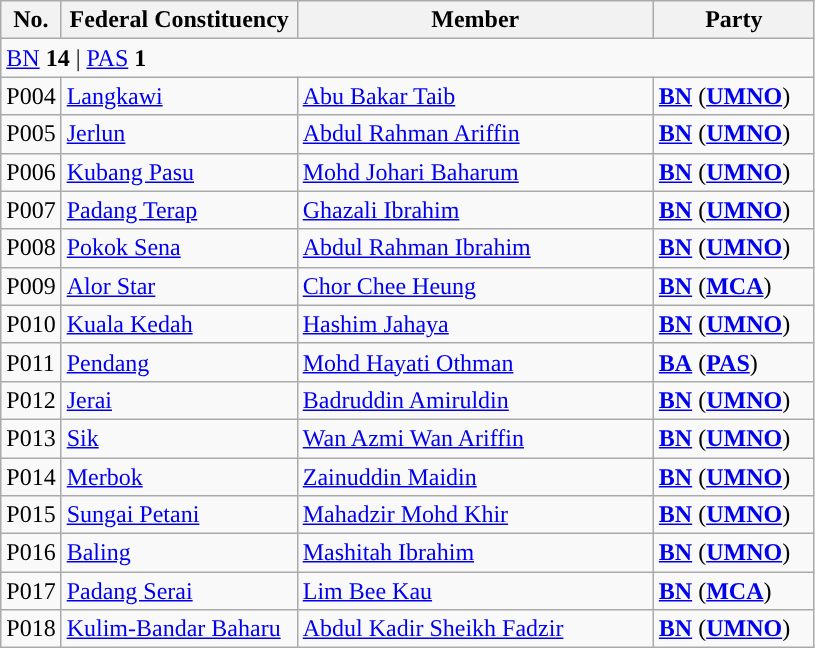<table class="wikitable sortable">
<tr>
<th style="width:30px;">No.</th>
<th style="width:150px;">Federal Constituency</th>
<th style="width:230px;">Member</th>
<th style="width:100px;">Party</th>
</tr>
<tr>
<td colspan="4"><a href='#'>BN</a> <strong>14</strong> | <a href='#'>PAS</a> <strong>1</strong></td>
</tr>
<tr>
<td>P004</td>
<td><a href='#'>Langkawi</a></td>
<td><a href='#'>Abu Bakar Taib</a></td>
<td><strong><a href='#'>BN</a></strong> (<strong><a href='#'>UMNO</a></strong>)</td>
</tr>
<tr>
<td>P005</td>
<td><a href='#'>Jerlun</a></td>
<td><a href='#'>Abdul Rahman Ariffin</a></td>
<td><strong><a href='#'>BN</a></strong> (<strong><a href='#'>UMNO</a></strong>)</td>
</tr>
<tr>
<td>P006</td>
<td><a href='#'>Kubang Pasu</a></td>
<td><a href='#'>Mohd Johari Baharum</a></td>
<td><strong><a href='#'>BN</a></strong> (<strong><a href='#'>UMNO</a></strong>)</td>
</tr>
<tr>
<td>P007</td>
<td><a href='#'>Padang Terap</a></td>
<td><a href='#'>Ghazali Ibrahim</a></td>
<td><strong><a href='#'>BN</a></strong> (<strong><a href='#'>UMNO</a></strong>)</td>
</tr>
<tr>
<td>P008</td>
<td><a href='#'>Pokok Sena</a></td>
<td><a href='#'>Abdul Rahman Ibrahim</a></td>
<td><strong><a href='#'>BN</a></strong> (<strong><a href='#'>UMNO</a></strong>)</td>
</tr>
<tr>
<td>P009</td>
<td><a href='#'>Alor Star</a></td>
<td><a href='#'>Chor Chee Heung</a></td>
<td><strong><a href='#'>BN</a></strong> (<strong><a href='#'>MCA</a></strong>)</td>
</tr>
<tr>
<td>P010</td>
<td><a href='#'>Kuala Kedah</a></td>
<td><a href='#'>Hashim Jahaya</a></td>
<td><strong><a href='#'>BN</a></strong> (<strong><a href='#'>UMNO</a></strong>)</td>
</tr>
<tr>
<td>P011</td>
<td><a href='#'>Pendang</a></td>
<td><a href='#'>Mohd Hayati Othman</a></td>
<td><strong><a href='#'>BA</a></strong> (<strong><a href='#'>PAS</a></strong>)</td>
</tr>
<tr>
<td>P012</td>
<td><a href='#'>Jerai</a></td>
<td><a href='#'>Badruddin Amiruldin</a></td>
<td><strong><a href='#'>BN</a></strong> (<strong><a href='#'>UMNO</a></strong>)</td>
</tr>
<tr>
<td>P013</td>
<td><a href='#'>Sik</a></td>
<td><a href='#'>Wan Azmi Wan Ariffin</a></td>
<td><strong><a href='#'>BN</a></strong> (<strong><a href='#'>UMNO</a></strong>)</td>
</tr>
<tr>
<td>P014</td>
<td><a href='#'>Merbok</a></td>
<td><a href='#'>Zainuddin Maidin</a></td>
<td><strong><a href='#'>BN</a></strong> (<strong><a href='#'>UMNO</a></strong>)</td>
</tr>
<tr>
<td>P015</td>
<td><a href='#'>Sungai Petani</a></td>
<td><a href='#'>Mahadzir Mohd Khir</a></td>
<td><strong><a href='#'>BN</a></strong> (<strong><a href='#'>UMNO</a></strong>)</td>
</tr>
<tr>
<td>P016</td>
<td><a href='#'>Baling</a></td>
<td><a href='#'>Mashitah Ibrahim</a></td>
<td><strong><a href='#'>BN</a></strong> (<strong><a href='#'>UMNO</a></strong>)</td>
</tr>
<tr>
<td>P017</td>
<td><a href='#'>Padang Serai</a></td>
<td><a href='#'>Lim Bee Kau</a></td>
<td><strong><a href='#'>BN</a></strong> (<strong><a href='#'>MCA</a></strong>)</td>
</tr>
<tr>
<td>P018</td>
<td><a href='#'>Kulim-Bandar Baharu</a></td>
<td><a href='#'>Abdul Kadir Sheikh Fadzir</a></td>
<td><strong><a href='#'>BN</a></strong> (<strong><a href='#'>UMNO</a></strong>)</td>
</tr>
</table>
